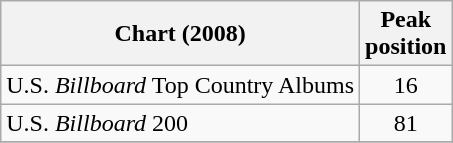<table class="wikitable">
<tr>
<th>Chart (2008)</th>
<th>Peak<br>position</th>
</tr>
<tr>
<td>U.S. <em>Billboard</em> Top Country Albums</td>
<td align="center">16</td>
</tr>
<tr>
<td>U.S. <em>Billboard</em> 200</td>
<td align="center">81</td>
</tr>
<tr>
</tr>
</table>
